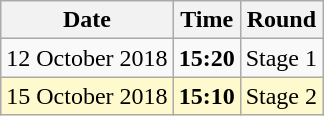<table class="wikitable">
<tr>
<th>Date</th>
<th>Time</th>
<th>Round</th>
</tr>
<tr>
<td>12 October 2018</td>
<td><strong>15:20</strong></td>
<td>Stage 1</td>
</tr>
<tr>
<td style=background:lemonchiffon>15 October 2018</td>
<td style=background:lemonchiffon><strong>15:10</strong></td>
<td style=background:lemonchiffon>Stage   2</td>
</tr>
</table>
